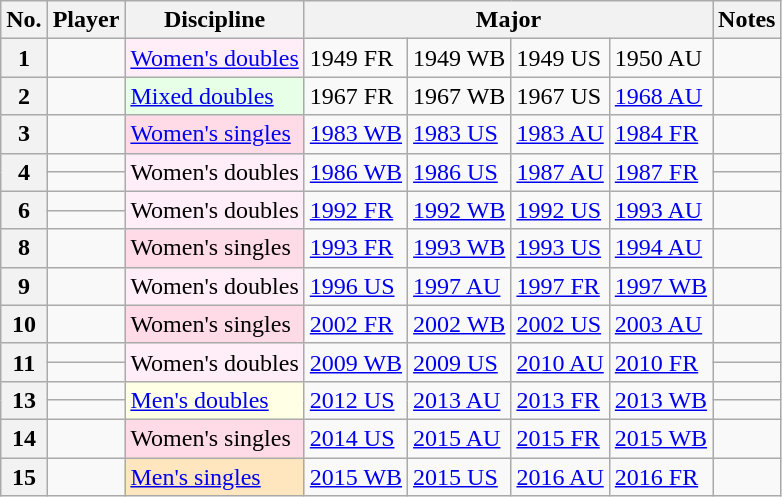<table class="wikitable sortable mw-datatable sticky-table-col2 sticky-table-row1 sort-under-center">
<tr>
<th scope=col>No.</th>
<th scope=col>Player</th>
<th scope=col style="width:140">Discipline</th>
<th scope=col class="unsortable" colspan="4">Major</th>
<th scope=col class="unsortable">Notes</th>
</tr>
<tr>
<th scope="row">1</th>
<td></td>
<td style="background:#ffedf7" data-sort-value="4"><a href='#'>Women's doubles</a></td>
<td>1949 FR</td>
<td>1949 WB</td>
<td>1949 US</td>
<td>1950 AU</td>
<td></td>
</tr>
<tr>
<th scope="row">2</th>
<td></td>
<td style="background:#e6ffe6" data-sort-value="5"><a href='#'>Mixed doubles</a></td>
<td>1967 FR</td>
<td>1967 WB</td>
<td>1967 US</td>
<td><a href='#'>1968 AU</a></td>
<td></td>
</tr>
<tr>
<th scope="row">3</th>
<td></td>
<td style="background:#ffdbe8" data-sort-value="2"><a href='#'>Women's singles</a></td>
<td><a href='#'>1983 WB</a></td>
<td><a href='#'>1983 US</a></td>
<td><a href='#'>1983 AU</a></td>
<td><a href='#'>1984 FR</a></td>
<td></td>
</tr>
<tr>
<th scope="row" rowspan="2">4</th>
<td></td>
<td rowspan="2" style="background:#ffedf7" data-sort-value="4">Women's doubles</td>
<td rowspan="2"><a href='#'>1986 WB</a></td>
<td rowspan="2"><a href='#'>1986 US</a></td>
<td rowspan="2"><a href='#'>1987 AU</a></td>
<td rowspan="2"><a href='#'>1987 FR</a></td>
<td></td>
</tr>
<tr>
<td></td>
<td></td>
</tr>
<tr>
<th scope="row" rowspan="2">6</th>
<td></td>
<td rowspan="2" style="background:#ffedf7" data-sort-value="4">Women's doubles</td>
<td rowspan="2"><a href='#'>1992 FR</a></td>
<td rowspan="2"><a href='#'>1992 WB</a></td>
<td rowspan="2"><a href='#'>1992 US</a></td>
<td rowspan="2"><a href='#'>1993 AU</a></td>
<td rowspan="2"></td>
</tr>
<tr>
<td></td>
</tr>
<tr>
<th scope="row">8</th>
<td></td>
<td style="background:#ffdbe8" data-sort-value="2">Women's singles</td>
<td><a href='#'>1993 FR</a></td>
<td><a href='#'>1993 WB</a></td>
<td><a href='#'>1993 US</a></td>
<td><a href='#'>1994 AU</a></td>
<td></td>
</tr>
<tr>
<th scope="row">9</th>
<td></td>
<td style="background:#ffedf7" data-sort-value="4">Women's doubles</td>
<td><a href='#'>1996 US</a></td>
<td><a href='#'>1997 AU</a></td>
<td><a href='#'>1997 FR</a></td>
<td><a href='#'>1997 WB</a></td>
<td></td>
</tr>
<tr>
<th scope="row">10</th>
<td></td>
<td style="background:#ffdbe8" data-sort-value="2">Women's singles</td>
<td><a href='#'>2002 FR</a></td>
<td><a href='#'>2002 WB</a></td>
<td><a href='#'>2002 US</a></td>
<td><a href='#'>2003 AU</a></td>
<td></td>
</tr>
<tr>
<th rowspan="2" scope="row">11</th>
<td></td>
<td rowspan="2" style="background:#ffedf7" data-sort-value="4">Women's doubles</td>
<td rowspan="2"><a href='#'>2009 WB</a></td>
<td rowspan="2"><a href='#'>2009 US</a></td>
<td rowspan="2"><a href='#'>2010 AU</a></td>
<td rowspan="2"><a href='#'>2010 FR</a></td>
<td></td>
</tr>
<tr>
<td></td>
<td></td>
</tr>
<tr>
<th scope="row" rowspan=2>13</th>
<td></td>
<td rowspan="2" style="background:#ffffe6" data-sort-value="3"><a href='#'>Men's doubles</a></td>
<td rowspan="2"><a href='#'>2012 US</a></td>
<td rowspan="2"><a href='#'>2013 AU</a></td>
<td rowspan="2"><a href='#'>2013 FR</a></td>
<td rowspan="2"><a href='#'>2013 WB</a></td>
<td></td>
</tr>
<tr>
<td></td>
<td></td>
</tr>
<tr>
<th scope="row">14</th>
<td></td>
<td style="background:#ffdbe8" data-sort-value="2">Women's singles</td>
<td><a href='#'>2014 US</a></td>
<td><a href='#'>2015 AU</a></td>
<td><a href='#'>2015 FR</a></td>
<td><a href='#'>2015 WB</a></td>
<td></td>
</tr>
<tr>
<th scope="row">15</th>
<td></td>
<td style="background:#ffe6bf" data-sort-value="1"><a href='#'>Men's singles</a></td>
<td><a href='#'>2015 WB</a></td>
<td><a href='#'>2015 US</a></td>
<td><a href='#'>2016 AU</a></td>
<td><a href='#'>2016 FR</a></td>
<td></td>
</tr>
</table>
